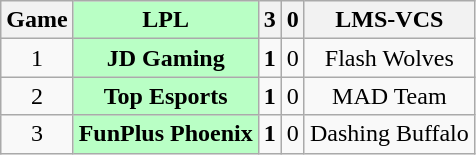<table class="wikitable" style="text-align:center;">
<tr>
<th>Game</th>
<th style="background:#B9FFC5"><strong>LPL</strong></th>
<th><strong>3</strong></th>
<th>0</th>
<th>LMS-VCS</th>
</tr>
<tr>
<td>1</td>
<td style="background:#B9FFC5"><strong>JD Gaming</strong></td>
<td><strong>1</strong></td>
<td>0</td>
<td>Flash Wolves</td>
</tr>
<tr>
<td>2</td>
<td style="background:#B9FFC5"><strong>Top Esports</strong></td>
<td><strong>1</strong></td>
<td>0</td>
<td>MAD Team</td>
</tr>
<tr>
<td>3</td>
<td style="background:#B9FFC5"><strong>FunPlus Phoenix</strong></td>
<td><strong>1</strong></td>
<td>0</td>
<td>Dashing Buffalo</td>
</tr>
</table>
